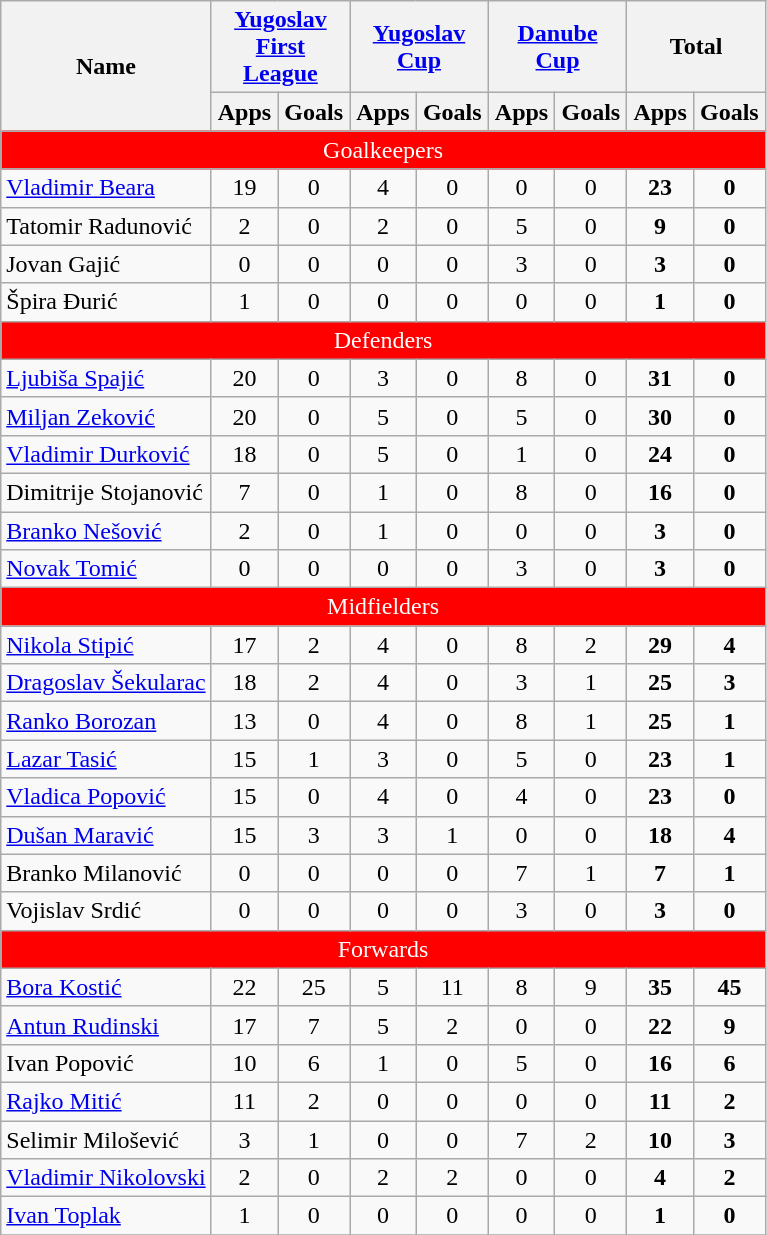<table class="wikitable" style="text-align:center">
<tr>
<th rowspan="2">Name</th>
<th colspan="2" width="85"><a href='#'>Yugoslav First League</a></th>
<th colspan="2" width="85"><a href='#'>Yugoslav Cup</a></th>
<th colspan="2" width="85"><a href='#'>Danube Cup</a></th>
<th colspan="2" width="85">Total</th>
</tr>
<tr>
<th>Apps</th>
<th>Goals</th>
<th>Apps</th>
<th>Goals</th>
<th>Apps</th>
<th>Goals</th>
<th>Apps</th>
<th>Goals</th>
</tr>
<tr>
<td style="background: red;color:white" align=center colspan="15">Goalkeepers</td>
</tr>
<tr>
<td align="left"> <a href='#'>Vladimir Beara</a></td>
<td>19</td>
<td>0</td>
<td>4</td>
<td>0</td>
<td>0</td>
<td>0</td>
<td><strong>23</strong></td>
<td><strong>0</strong></td>
</tr>
<tr>
<td align="left"> Tatomir Radunović</td>
<td>2</td>
<td>0</td>
<td>2</td>
<td>0</td>
<td>5</td>
<td>0</td>
<td><strong>9</strong></td>
<td><strong>0</strong></td>
</tr>
<tr>
<td align="left"> Jovan Gajić</td>
<td>0</td>
<td>0</td>
<td>0</td>
<td>0</td>
<td>3</td>
<td>0</td>
<td><strong>3</strong></td>
<td><strong>0</strong></td>
</tr>
<tr>
<td align="left"> Špira Đurić</td>
<td>1</td>
<td>0</td>
<td>0</td>
<td>0</td>
<td>0</td>
<td>0</td>
<td><strong>1</strong></td>
<td><strong>0</strong></td>
</tr>
<tr>
<td align=center colspan="15" style="background: red;color:white">Defenders</td>
</tr>
<tr>
<td align="left"> <a href='#'>Ljubiša Spajić</a></td>
<td>20</td>
<td>0</td>
<td>3</td>
<td>0</td>
<td>8</td>
<td>0</td>
<td><strong>31</strong></td>
<td><strong>0</strong></td>
</tr>
<tr>
<td align="left"> <a href='#'>Miljan Zeković</a></td>
<td>20</td>
<td>0</td>
<td>5</td>
<td>0</td>
<td>5</td>
<td>0</td>
<td><strong>30</strong></td>
<td><strong>0</strong></td>
</tr>
<tr>
<td align="left"> <a href='#'>Vladimir Durković</a></td>
<td>18</td>
<td>0</td>
<td>5</td>
<td>0</td>
<td>1</td>
<td>0</td>
<td><strong>24</strong></td>
<td><strong>0</strong></td>
</tr>
<tr>
<td align="left"> Dimitrije Stojanović</td>
<td>7</td>
<td>0</td>
<td>1</td>
<td>0</td>
<td>8</td>
<td>0</td>
<td><strong>16</strong></td>
<td><strong>0</strong></td>
</tr>
<tr>
<td align="left"> <a href='#'>Branko Nešović</a></td>
<td>2</td>
<td>0</td>
<td>1</td>
<td>0</td>
<td>0</td>
<td>0</td>
<td><strong>3</strong></td>
<td><strong>0</strong></td>
</tr>
<tr>
<td align="left"> <a href='#'>Novak Tomić</a></td>
<td>0</td>
<td>0</td>
<td>0</td>
<td>0</td>
<td>3</td>
<td>0</td>
<td><strong>3</strong></td>
<td><strong>0</strong></td>
</tr>
<tr>
<td align=center colspan="15" style="background: red;color:white">Midfielders</td>
</tr>
<tr>
<td align="left"> <a href='#'>Nikola Stipić</a></td>
<td>17</td>
<td>2</td>
<td>4</td>
<td>0</td>
<td>8</td>
<td>2</td>
<td><strong>29</strong></td>
<td><strong>4</strong></td>
</tr>
<tr>
<td align="left"> <a href='#'>Dragoslav Šekularac</a></td>
<td>18</td>
<td>2</td>
<td>4</td>
<td>0</td>
<td>3</td>
<td>1</td>
<td><strong>25</strong></td>
<td><strong>3</strong></td>
</tr>
<tr>
<td align="left"> <a href='#'>Ranko Borozan</a></td>
<td>13</td>
<td>0</td>
<td>4</td>
<td>0</td>
<td>8</td>
<td>1</td>
<td><strong>25</strong></td>
<td><strong>1</strong></td>
</tr>
<tr>
<td align="left"> <a href='#'>Lazar Tasić</a></td>
<td>15</td>
<td>1</td>
<td>3</td>
<td>0</td>
<td>5</td>
<td>0</td>
<td><strong>23</strong></td>
<td><strong>1</strong></td>
</tr>
<tr>
<td align="left"> <a href='#'>Vladica Popović</a></td>
<td>15</td>
<td>0</td>
<td>4</td>
<td>0</td>
<td>4</td>
<td>0</td>
<td><strong>23</strong></td>
<td><strong>0</strong></td>
</tr>
<tr>
<td align="left"> <a href='#'>Dušan Maravić</a></td>
<td>15</td>
<td>3</td>
<td>3</td>
<td>1</td>
<td>0</td>
<td>0</td>
<td><strong>18</strong></td>
<td><strong>4</strong></td>
</tr>
<tr>
<td align="left"> Branko Milanović</td>
<td>0</td>
<td>0</td>
<td>0</td>
<td>0</td>
<td>7</td>
<td>1</td>
<td><strong>7</strong></td>
<td><strong>1</strong></td>
</tr>
<tr>
<td align="left"> Vojislav Srdić</td>
<td>0</td>
<td>0</td>
<td>0</td>
<td>0</td>
<td>3</td>
<td>0</td>
<td><strong>3</strong></td>
<td><strong>0</strong></td>
</tr>
<tr>
<td align=center colspan="15" style="background: red;color:white">Forwards</td>
</tr>
<tr>
<td align="left"> <a href='#'>Bora Kostić</a></td>
<td>22</td>
<td>25</td>
<td>5</td>
<td>11</td>
<td>8</td>
<td>9</td>
<td><strong>35</strong></td>
<td><strong>45</strong></td>
</tr>
<tr>
<td align="left"> <a href='#'>Antun Rudinski</a></td>
<td>17</td>
<td>7</td>
<td>5</td>
<td>2</td>
<td>0</td>
<td>0</td>
<td><strong>22</strong></td>
<td><strong>9</strong></td>
</tr>
<tr>
<td align="left"> Ivan Popović</td>
<td>10</td>
<td>6</td>
<td>1</td>
<td>0</td>
<td>5</td>
<td>0</td>
<td><strong>16</strong></td>
<td><strong>6</strong></td>
</tr>
<tr>
<td align="left"> <a href='#'>Rajko Mitić</a></td>
<td>11</td>
<td>2</td>
<td>0</td>
<td>0</td>
<td>0</td>
<td>0</td>
<td><strong>11</strong></td>
<td><strong>2</strong></td>
</tr>
<tr>
<td align="left"> Selimir Milošević</td>
<td>3</td>
<td>1</td>
<td>0</td>
<td>0</td>
<td>7</td>
<td>2</td>
<td><strong>10</strong></td>
<td><strong>3</strong></td>
</tr>
<tr>
<td align="left"> <a href='#'>Vladimir Nikolovski</a></td>
<td>2</td>
<td>0</td>
<td>2</td>
<td>2</td>
<td>0</td>
<td>0</td>
<td><strong>4</strong></td>
<td><strong>2</strong></td>
</tr>
<tr>
<td align="left"> <a href='#'>Ivan Toplak</a></td>
<td>1</td>
<td>0</td>
<td>0</td>
<td>0</td>
<td>0</td>
<td>0</td>
<td><strong>1</strong></td>
<td><strong>0</strong></td>
</tr>
<tr>
</tr>
</table>
